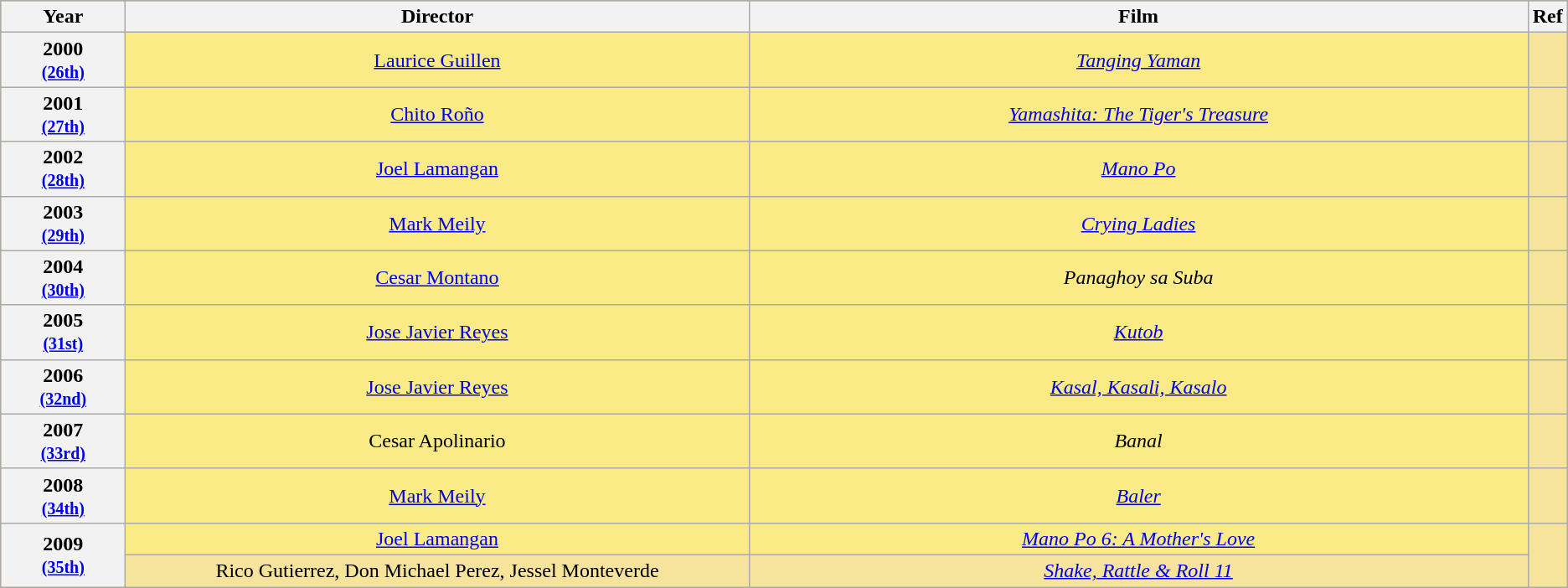<table class="wikitable" rowspan="2" style="text-align:center; background: #f6e39c">
<tr style="background:#bebebe;">
<th scope="col" style="width:8%;">Year</th>
<th scope="col" style="width:40%;">Director</th>
<th scope="col" style="width:50%;">Film</th>
<th scope="col" style="width:2%;">Ref</th>
</tr>
<tr>
<th scope="row" style="text-align:center">2000 <br><small><a href='#'>(26th)</a> </small></th>
<td style="background:#FAEB86"><a href='#'>Laurice Guillen</a></td>
<td style="background:#FAEB86"><em><a href='#'>Tanging Yaman</a></em></td>
<td></td>
</tr>
<tr>
<th scope="row" style="text-align:center">2001 <br><small><a href='#'>(27th)</a> </small></th>
<td style="background:#FAEB86"><a href='#'>Chito Roño</a></td>
<td style="background:#FAEB86"><em><a href='#'>Yamashita: The Tiger's Treasure</a></em></td>
<td></td>
</tr>
<tr>
<th scope="row" style="text-align:center">2002 <br><small><a href='#'>(28th)</a> </small></th>
<td style="background:#FAEB86"><a href='#'>Joel Lamangan</a></td>
<td style="background:#FAEB86"><em><a href='#'>Mano Po</a></em></td>
<td></td>
</tr>
<tr>
<th scope="row" style="text-align:center">2003 <br><small><a href='#'>(29th)</a> </small></th>
<td style="background:#FAEB86"><a href='#'>Mark Meily</a></td>
<td style="background:#FAEB86"><em><a href='#'>Crying Ladies</a></em></td>
<td></td>
</tr>
<tr>
<th scope="row" style="text-align:center">2004 <br><small><a href='#'>(30th)</a> </small></th>
<td style="background:#FAEB86"><a href='#'>Cesar Montano</a></td>
<td style="background:#FAEB86"><em>Panaghoy sa Suba</em></td>
<td></td>
</tr>
<tr>
<th scope="row" style="text-align:center">2005 <br><small><a href='#'>(31st)</a> </small></th>
<td style="background:#FAEB86"><a href='#'>Jose Javier Reyes</a></td>
<td style="background:#FAEB86"><em><a href='#'>Kutob</a></em></td>
<td></td>
</tr>
<tr>
<th scope="row" style="text-align:center">2006 <br><small><a href='#'>(32nd)</a> </small></th>
<td style="background:#FAEB86"><a href='#'>Jose Javier Reyes</a></td>
<td style="background:#FAEB86"><em><a href='#'>Kasal, Kasali, Kasalo</a></em></td>
<td></td>
</tr>
<tr>
<th scope="row" style="text-align:center">2007 <br><small><a href='#'>(33rd)</a> </small></th>
<td style="background:#FAEB86">Cesar Apolinario </td>
<td style="background:#FAEB86"><em>Banal</em></td>
<td></td>
</tr>
<tr>
<th scope="row" style="text-align:center">2008 <br><small><a href='#'>(34th)</a> </small></th>
<td style="background:#FAEB86"><a href='#'>Mark Meily</a></td>
<td style="background:#FAEB86"><em><a href='#'>Baler</a></em></td>
<td></td>
</tr>
<tr>
<th scope="row" style="text-align:center" rowspan=2>2009 <br><small><a href='#'>(35th)</a> </small></th>
<td style="background:#FAEB86"><a href='#'>Joel Lamangan</a></td>
<td style="background:#FAEB86"><em><a href='#'>Mano Po 6: A Mother's Love</a></em></td>
<td rowspan=2></td>
</tr>
<tr>
<td>Rico Gutierrez, Don Michael Perez, Jessel Monteverde</td>
<td><em><a href='#'>Shake, Rattle & Roll 11</a></em></td>
</tr>
</table>
